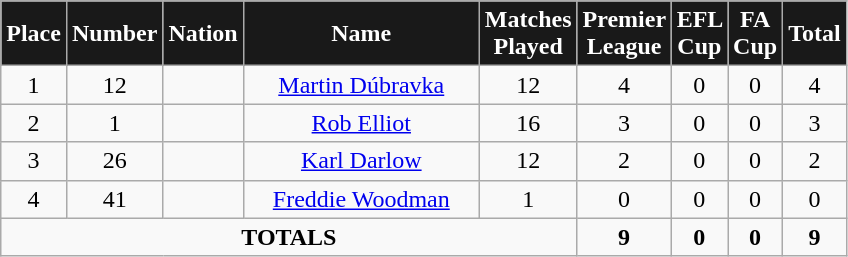<table class="wikitable"  style="text-align:center; font-size:100%; ">
<tr>
<th style="background:#191919; color:white; width:0px;">Place</th>
<th style="background:#191919; color:white; width:0px;">Number</th>
<th style="background:#191919; color:white; width:0px;">Nation</th>
<th style="background:#191919; color:white; width:150px;">Name</th>
<th style="background:#191919; color:white; width:0px;">Matches<br>Played</th>
<th style="background:#191919; color:white; width:0px;">Premier League</th>
<th style="background:#191919; color:white; width:0px;">EFL Cup</th>
<th style="background:#191919; color:white; width:0px;">FA Cup</th>
<th style="background:#191919; color:white; width:0px;">Total</th>
</tr>
<tr>
<td rowspan="1">1</td>
<td>12</td>
<td></td>
<td><a href='#'>Martin Dúbravka</a></td>
<td>12</td>
<td>4</td>
<td>0</td>
<td>0</td>
<td>4</td>
</tr>
<tr>
<td rowspan="1">2</td>
<td>1</td>
<td></td>
<td><a href='#'>Rob Elliot</a></td>
<td>16</td>
<td>3</td>
<td>0</td>
<td>0</td>
<td>3</td>
</tr>
<tr>
<td rowspan="1">3</td>
<td>26</td>
<td></td>
<td><a href='#'>Karl Darlow</a></td>
<td>12</td>
<td>2</td>
<td>0</td>
<td>0</td>
<td>2</td>
</tr>
<tr>
<td rowspan="1">4</td>
<td>41</td>
<td></td>
<td><a href='#'>Freddie Woodman</a></td>
<td>1</td>
<td>0</td>
<td>0</td>
<td>0</td>
<td>0</td>
</tr>
<tr>
<td colspan=5><strong>TOTALS</strong></td>
<td><strong>9</strong></td>
<td><strong>0</strong></td>
<td><strong>0</strong></td>
<td><strong>9</strong></td>
</tr>
</table>
